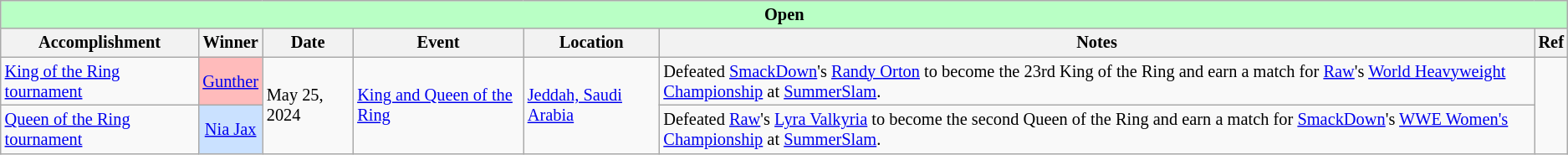<table class="wikitable" style="font-size: 85%;">
<tr>
<th colspan="10" style="background:#B9FFC5;">Open</th>
</tr>
<tr>
<th>Accomplishment</th>
<th>Winner</th>
<th>Date</th>
<th>Event</th>
<th>Location</th>
<th>Notes</th>
<th>Ref</th>
</tr>
<tr>
<td><a href='#'>King of the Ring tournament</a></td>
<td style="background:#FBB;"align=center><a href='#'>Gunther</a> </td>
<td rowspan=2>May 25, 2024</td>
<td rowspan=2><a href='#'>King and Queen of the Ring</a></td>
<td rowspan=2><a href='#'>Jeddah, Saudi Arabia</a></td>
<td>Defeated <a href='#'>SmackDown</a>'s <a href='#'>Randy Orton</a> to become the 23rd King of the Ring and earn a match for <a href='#'>Raw</a>'s <a href='#'>World Heavyweight Championship</a> at <a href='#'>SummerSlam</a>.</td>
<td rowspan=2></td>
</tr>
<tr>
<td><a href='#'>Queen of the Ring tournament</a></td>
<td style="background:#CAE1FF;"align=center><a href='#'>Nia Jax</a> </td>
<td>Defeated <a href='#'>Raw</a>'s <a href='#'>Lyra Valkyria</a> to become the second Queen of the Ring and earn a match for <a href='#'>SmackDown</a>'s <a href='#'>WWE Women's Championship</a> at <a href='#'>SummerSlam</a>.</td>
</tr>
</table>
